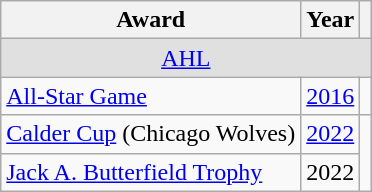<table class="wikitable">
<tr>
<th>Award</th>
<th>Year</th>
<th></th>
</tr>
<tr ALIGN="center" bgcolor="#e0e0e0">
<td colspan="3"><a href='#'>AHL</a></td>
</tr>
<tr>
<td><a href='#'>All-Star Game</a></td>
<td><a href='#'>2016</a></td>
<td></td>
</tr>
<tr>
<td><a href='#'>Calder Cup</a> (Chicago Wolves)</td>
<td><a href='#'>2022</a></td>
<td rowspan="2"></td>
</tr>
<tr>
<td><a href='#'>Jack A. Butterfield Trophy</a></td>
<td>2022</td>
</tr>
</table>
